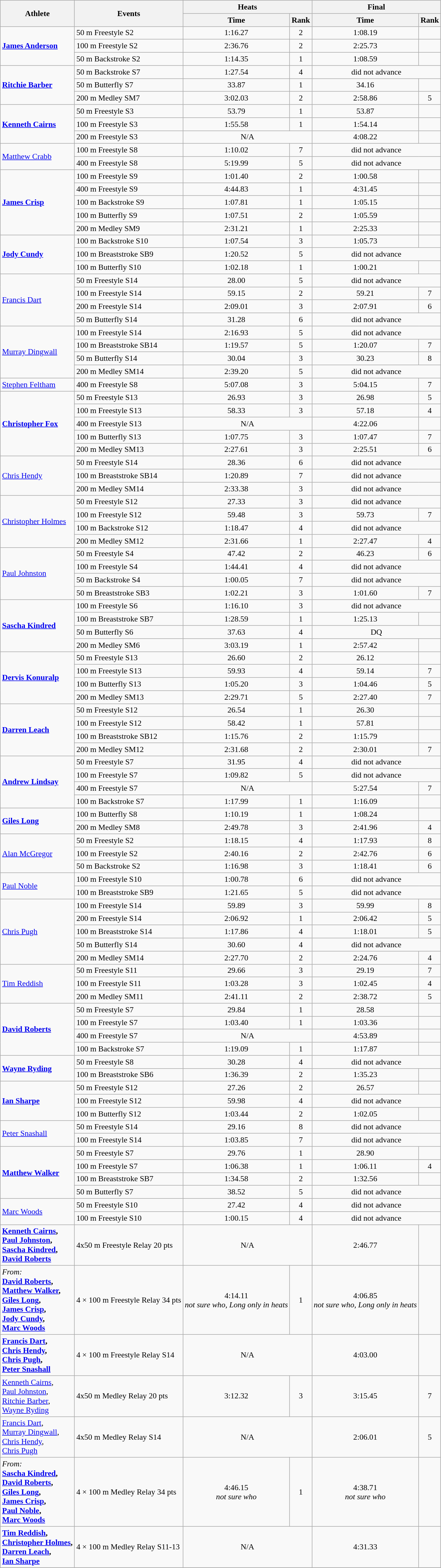<table class=wikitable style="font-size:90%">
<tr>
<th rowspan="2">Athlete</th>
<th rowspan="2">Events</th>
<th colspan="2">Heats</th>
<th colspan="2">Final</th>
</tr>
<tr>
<th>Time</th>
<th>Rank</th>
<th>Time</th>
<th>Rank</th>
</tr>
<tr>
<td rowspan="3"><strong><a href='#'>James Anderson</a></strong></td>
<td>50 m Freestyle S2</td>
<td align="center">1:16.27</td>
<td align="center">2</td>
<td align="center">1:08.19</td>
<td align="center"></td>
</tr>
<tr>
<td>100 m Freestyle S2</td>
<td align="center">2:36.76</td>
<td align="center">2</td>
<td align="center">2:25.73</td>
<td align="center"></td>
</tr>
<tr>
<td>50 m Backstroke S2</td>
<td align="center">1:14.35</td>
<td align="center">1</td>
<td align="center">1:08.59</td>
<td align="center"></td>
</tr>
<tr>
<td rowspan="3"><strong><a href='#'>Ritchie Barber</a></strong></td>
<td>50 m Backstroke S7</td>
<td align="center">1:27.54</td>
<td align="center">4</td>
<td align="center" colspan="2">did not advance</td>
</tr>
<tr>
<td>50 m Butterfly S7</td>
<td align="center">33.87</td>
<td align="center">1</td>
<td align="center">34.16</td>
<td align="center"></td>
</tr>
<tr>
<td>200 m Medley SM7</td>
<td align="center">3:02.03</td>
<td align="center">2</td>
<td align="center">2:58.86</td>
<td align="center">5</td>
</tr>
<tr>
<td rowspan="3"><strong><a href='#'>Kenneth Cairns</a></strong></td>
<td>50 m Freestyle S3</td>
<td align="center">53.79</td>
<td align="center">1</td>
<td align="center">53.87</td>
<td align="center"></td>
</tr>
<tr>
<td>100 m Freestyle S3</td>
<td align="center">1:55.58</td>
<td align="center">1</td>
<td align="center">1:54.14</td>
<td align="center"></td>
</tr>
<tr>
<td>200 m Freestyle S3</td>
<td align="center" colspan="2">N/A</td>
<td align="center">4:08.22</td>
<td align="center"></td>
</tr>
<tr>
<td rowspan="2"><a href='#'>Matthew Crabb</a></td>
<td>100 m Freestyle S8</td>
<td align="center">1:10.02</td>
<td align="center">7</td>
<td align="center" colspan="2">did not advance</td>
</tr>
<tr>
<td>400 m Freestyle S8</td>
<td align="center">5:19.99</td>
<td align="center">5</td>
<td align="center" colspan="2">did not advance</td>
</tr>
<tr>
<td rowspan="5"><strong><a href='#'>James Crisp</a></strong></td>
<td>100 m Freestyle S9</td>
<td align="center">1:01.40</td>
<td align="center">2</td>
<td align="center">1:00.58</td>
<td align="center"></td>
</tr>
<tr>
<td>400 m Freestyle S9</td>
<td align="center">4:44.83</td>
<td align="center">1</td>
<td align="center">4:31.45</td>
<td align="center"></td>
</tr>
<tr>
<td>100 m Backstroke S9</td>
<td align="center">1:07.81</td>
<td align="center">1</td>
<td align="center">1:05.15</td>
<td align="center"></td>
</tr>
<tr>
<td>100 m Butterfly S9</td>
<td align="center">1:07.51</td>
<td align="center">2</td>
<td align="center">1:05.59</td>
<td align="center"></td>
</tr>
<tr>
<td>200 m Medley SM9</td>
<td align="center">2:31.21</td>
<td align="center">1</td>
<td align="center">2:25.33</td>
<td align="center"></td>
</tr>
<tr>
<td rowspan="3"><strong><a href='#'>Jody Cundy</a></strong></td>
<td>100 m Backstroke S10</td>
<td align="center">1:07.54</td>
<td align="center">3</td>
<td align="center">1:05.73</td>
<td align="center"></td>
</tr>
<tr>
<td>100 m Breaststroke SB9</td>
<td align="center">1:20.52</td>
<td align="center">5</td>
<td align="center" colspan="2">did not advance</td>
</tr>
<tr>
<td>100 m Butterfly S10</td>
<td align="center">1:02.18</td>
<td align="center">1</td>
<td align="center">1:00.21</td>
<td align="center"></td>
</tr>
<tr>
<td rowspan="4"><a href='#'>Francis Dart</a></td>
<td>50 m Freestyle S14</td>
<td align="center">28.00</td>
<td align="center">5</td>
<td align="center" colspan="2">did not advance</td>
</tr>
<tr>
<td>100 m Freestyle S14</td>
<td align="center">59.15</td>
<td align="center">2</td>
<td align="center">59.21</td>
<td align="center">7</td>
</tr>
<tr>
<td>200 m Freestyle S14</td>
<td align="center">2:09.01</td>
<td align="center">3</td>
<td align="center">2:07.91</td>
<td align="center">6</td>
</tr>
<tr>
<td>50 m Butterfly S14</td>
<td align="center">31.28</td>
<td align="center">6</td>
<td align="center" colspan="2">did not advance</td>
</tr>
<tr>
<td rowspan="4"><a href='#'>Murray Dingwall</a></td>
<td>100 m Freestyle S14</td>
<td align="center">2:16.93</td>
<td align="center">5</td>
<td align="center" colspan="2">did not advance</td>
</tr>
<tr>
<td>100 m Breaststroke SB14</td>
<td align="center">1:19.57</td>
<td align="center">5</td>
<td align="center">1:20.07</td>
<td align="center">7</td>
</tr>
<tr>
<td>50 m Butterfly S14</td>
<td align="center">30.04</td>
<td align="center">3</td>
<td align="center">30.23</td>
<td align="center">8</td>
</tr>
<tr>
<td>200 m Medley SM14</td>
<td align="center">2:39.20</td>
<td align="center">5</td>
<td align="center" colspan="2">did not advance</td>
</tr>
<tr>
<td><a href='#'>Stephen Feltham</a></td>
<td>400 m Freestyle S8</td>
<td align="center">5:07.08</td>
<td align="center">3</td>
<td align="center">5:04.15</td>
<td align="center">7</td>
</tr>
<tr>
<td rowspan="5"><strong><a href='#'>Christopher Fox</a></strong></td>
<td>50 m Freestyle S13</td>
<td align="center">26.93</td>
<td align="center">3</td>
<td align="center">26.98</td>
<td align="center">5</td>
</tr>
<tr>
<td>100 m Freestyle S13</td>
<td align="center">58.33</td>
<td align="center">3</td>
<td align="center">57.18</td>
<td align="center">4</td>
</tr>
<tr>
<td>400 m Freestyle S13</td>
<td align="center" colspan="2">N/A</td>
<td align="center">4:22.06</td>
<td align="center"></td>
</tr>
<tr>
<td>100 m Butterfly S13</td>
<td align="center">1:07.75</td>
<td align="center">3</td>
<td align="center">1:07.47</td>
<td align="center">7</td>
</tr>
<tr>
<td>200 m Medley SM13</td>
<td align="center">2:27.61</td>
<td align="center">3</td>
<td align="center">2:25.51</td>
<td align="center">6</td>
</tr>
<tr>
<td rowspan="3"><a href='#'>Chris Hendy</a></td>
<td>50 m Freestyle S14</td>
<td align="center">28.36</td>
<td align="center">6</td>
<td align="center" colspan="2">did not advance</td>
</tr>
<tr>
<td>100 m Breaststroke SB14</td>
<td align="center">1:20.89</td>
<td align="center">7</td>
<td align="center" colspan="2">did not advance</td>
</tr>
<tr>
<td>200 m Medley SM14</td>
<td align="center">2:33.38</td>
<td align="center">3</td>
<td align="center" colspan="2">did not advance</td>
</tr>
<tr>
<td rowspan="4"><a href='#'>Christopher Holmes</a></td>
<td>50 m Freestyle S12</td>
<td align="center">27.33</td>
<td align="center">3</td>
<td align="center" colspan="2">did not advance</td>
</tr>
<tr>
<td>100 m Freestyle S12</td>
<td align="center">59.48</td>
<td align="center">3</td>
<td align="center">59.73</td>
<td align="center">7</td>
</tr>
<tr>
<td>100 m Backstroke S12</td>
<td align="center">1:18.47</td>
<td align="center">4</td>
<td align="center" colspan="2">did not advance</td>
</tr>
<tr>
<td>200 m Medley SM12</td>
<td align="center">2:31.66</td>
<td align="center">1</td>
<td align="center">2:27.47</td>
<td align="center">4</td>
</tr>
<tr>
<td rowspan="4"><a href='#'>Paul Johnston</a></td>
<td>50 m Freestyle S4</td>
<td align="center">47.42</td>
<td align="center">2</td>
<td align="center">46.23</td>
<td align="center">6</td>
</tr>
<tr>
<td>100 m Freestyle S4</td>
<td align="center">1:44.41</td>
<td align="center">4</td>
<td align="center" colspan="2">did not advance</td>
</tr>
<tr>
<td>50 m Backstroke S4</td>
<td align="center">1:00.05</td>
<td align="center">7</td>
<td align="center" colspan="2">did not advance</td>
</tr>
<tr>
<td>50 m Breaststroke SB3</td>
<td align="center">1:02.21</td>
<td align="center">3</td>
<td align="center">1:01.60</td>
<td align="center">7</td>
</tr>
<tr>
<td rowspan="4"><strong><a href='#'>Sascha Kindred</a></strong></td>
<td>100 m Freestyle S6</td>
<td align="center">1:16.10</td>
<td align="center">3</td>
<td align="center" colspan="2">did not advance</td>
</tr>
<tr>
<td>100 m Breaststroke SB7</td>
<td align="center">1:28.59</td>
<td align="center">1</td>
<td align="center">1:25.13</td>
<td align="center"></td>
</tr>
<tr>
<td>50 m Butterfly S6</td>
<td align="center">37.63</td>
<td align="center">4</td>
<td align="center" colspan="2">DQ</td>
</tr>
<tr>
<td>200 m Medley SM6</td>
<td align="center">3:03.19</td>
<td align="center">1</td>
<td align="center">2:57.42</td>
<td align="center"></td>
</tr>
<tr>
<td rowspan="4"><strong><a href='#'>Dervis Konuralp</a></strong></td>
<td>50 m Freestyle S13</td>
<td align="center">26.60</td>
<td align="center">2</td>
<td align="center">26.12</td>
<td align="center"></td>
</tr>
<tr>
<td>100 m Freestyle S13</td>
<td align="center">59.93</td>
<td align="center">4</td>
<td align="center">59.14</td>
<td align="center">7</td>
</tr>
<tr>
<td>100 m Butterfly S13</td>
<td align="center">1:05.20</td>
<td align="center">3</td>
<td align="center">1:04.46</td>
<td align="center">5</td>
</tr>
<tr>
<td>200 m Medley SM13</td>
<td align="center">2:29.71</td>
<td align="center">5</td>
<td align="center">2:27.40</td>
<td align="center">7</td>
</tr>
<tr>
<td rowspan="4"><strong><a href='#'>Darren Leach</a></strong></td>
<td>50 m Freestyle S12</td>
<td align="center">26.54</td>
<td align="center">1</td>
<td align="center">26.30</td>
<td align="center"></td>
</tr>
<tr>
<td>100 m Freestyle S12</td>
<td align="center">58.42</td>
<td align="center">1</td>
<td align="center">57.81</td>
<td align="center"></td>
</tr>
<tr>
<td>100 m Breaststroke SB12</td>
<td align="center">1:15.76</td>
<td align="center">2</td>
<td align="center">1:15.79</td>
<td align="center"></td>
</tr>
<tr>
<td>200 m Medley SM12</td>
<td align="center">2:31.68</td>
<td align="center">2</td>
<td align="center">2:30.01</td>
<td align="center">7</td>
</tr>
<tr>
<td rowspan="4"><strong><a href='#'>Andrew Lindsay</a></strong></td>
<td>50 m Freestyle S7</td>
<td align="center">31.95</td>
<td align="center">4</td>
<td align="center" colspan="2">did not advance</td>
</tr>
<tr>
<td>100 m Freestyle S7</td>
<td align="center">1:09.82</td>
<td align="center">5</td>
<td align="center" colspan="2">did not advance</td>
</tr>
<tr>
<td>400 m Freestyle S7</td>
<td align="center" colspan="2">N/A</td>
<td align="center">5:27.54</td>
<td align="center">7</td>
</tr>
<tr>
<td>100 m Backstroke S7</td>
<td align="center">1:17.99</td>
<td align="center">1</td>
<td align="center">1:16.09</td>
<td align="center"></td>
</tr>
<tr>
<td rowspan="2"><strong><a href='#'>Giles Long</a></strong></td>
<td>100 m Butterfly S8</td>
<td align="center">1:10.19</td>
<td align="center">1</td>
<td align="center">1:08.24</td>
<td align="center"></td>
</tr>
<tr>
<td>200 m Medley SM8</td>
<td align="center">2:49.78</td>
<td align="center">3</td>
<td align="center">2:41.96</td>
<td align="center">4</td>
</tr>
<tr>
<td rowspan="3"><a href='#'>Alan McGregor</a></td>
<td>50 m Freestyle S2</td>
<td align="center">1:18.15</td>
<td align="center">4</td>
<td align="center">1:17.93</td>
<td align="center">8</td>
</tr>
<tr>
<td>100 m Freestyle S2</td>
<td align="center">2:40.16</td>
<td align="center">2</td>
<td align="center">2:42.76</td>
<td align="center">6</td>
</tr>
<tr>
<td>50 m Backstroke S2</td>
<td align="center">1:16.98</td>
<td align="center">3</td>
<td align="center">1:18.41</td>
<td align="center">6</td>
</tr>
<tr>
<td rowspan="2"><a href='#'>Paul Noble</a></td>
<td>100 m Freestyle S10</td>
<td align="center">1:00.78</td>
<td align="center">6</td>
<td align="center" colspan="2">did not advance</td>
</tr>
<tr>
<td>100 m Breaststroke SB9</td>
<td align="center">1:21.65</td>
<td align="center">5</td>
<td align="center" colspan="2">did not advance</td>
</tr>
<tr>
<td rowspan="5"><a href='#'>Chris Pugh</a></td>
<td>100 m Freestyle S14</td>
<td align="center">59.89</td>
<td align="center">3</td>
<td align="center">59.99</td>
<td align="center">8</td>
</tr>
<tr>
<td>200 m Freestyle S14</td>
<td align="center">2:06.92</td>
<td align="center">1</td>
<td align="center">2:06.42</td>
<td align="center">5</td>
</tr>
<tr>
<td>100 m Breaststroke S14</td>
<td align="center">1:17.86</td>
<td align="center">4</td>
<td align="center">1:18.01</td>
<td align="center">5</td>
</tr>
<tr>
<td>50 m Butterfly S14</td>
<td align="center">30.60</td>
<td align="center">4</td>
<td align="center" colspan="2">did not advance</td>
</tr>
<tr>
<td>200 m Medley SM14</td>
<td align="center">2:27.70</td>
<td align="center">2</td>
<td align="center">2:24.76</td>
<td align="center">4</td>
</tr>
<tr>
<td rowspan="3"><a href='#'>Tim Reddish</a></td>
<td>50 m Freestyle S11</td>
<td align="center">29.66</td>
<td align="center">3</td>
<td align="center">29.19</td>
<td align="center">7</td>
</tr>
<tr>
<td>100 m Freestyle S11</td>
<td align="center">1:03.28</td>
<td align="center">3</td>
<td align="center">1:02.45</td>
<td align="center">4</td>
</tr>
<tr>
<td>200 m Medley SM11</td>
<td align="center">2:41.11</td>
<td align="center">2</td>
<td align="center">2:38.72</td>
<td align="center">5</td>
</tr>
<tr>
<td rowspan="4"><strong><a href='#'>David Roberts</a></strong></td>
<td>50 m Freestyle S7</td>
<td align="center">29.84</td>
<td align="center">1</td>
<td align="center">28.58</td>
<td align="center"></td>
</tr>
<tr>
<td>100 m Freestyle S7</td>
<td align="center">1:03.40</td>
<td align="center">1</td>
<td align="center">1:03.36</td>
<td align="center"></td>
</tr>
<tr>
<td>400 m Freestyle S7</td>
<td align="center" colspan="2">N/A</td>
<td align="center">4:53.89</td>
<td align="center"></td>
</tr>
<tr>
<td>100 m Backstroke S7</td>
<td align="center">1:19.09</td>
<td align="center">1</td>
<td align="center">1:17.87</td>
<td align="center"></td>
</tr>
<tr>
<td rowspan="2"><strong><a href='#'>Wayne Ryding</a></strong></td>
<td>50 m Freestyle S8</td>
<td align="center">30.28</td>
<td align="center">4</td>
<td align="center" colspan="2">did not advance</td>
</tr>
<tr>
<td>100 m Breaststroke SB6</td>
<td align="center">1:36.39</td>
<td align="center">2</td>
<td align="center">1:35.23</td>
<td align="center"></td>
</tr>
<tr>
<td rowspan="3"><strong><a href='#'>Ian Sharpe</a></strong></td>
<td>50 m Freestyle S12</td>
<td align="center">27.26</td>
<td align="center">2</td>
<td align="center">26.57</td>
<td align="center"></td>
</tr>
<tr>
<td>100 m Freestyle S12</td>
<td align="center">59.98</td>
<td align="center">4</td>
<td align="center" colspan="2">did not advance</td>
</tr>
<tr>
<td>100 m Butterfly S12</td>
<td align="center">1:03.44</td>
<td align="center">2</td>
<td align="center">1:02.05</td>
<td align="center"></td>
</tr>
<tr>
<td rowspan="2"><a href='#'>Peter Snashall</a></td>
<td>50 m Freestyle S14</td>
<td align="center">29.16</td>
<td align="center">8</td>
<td align="center" colspan="2">did not advance</td>
</tr>
<tr>
<td>100 m Freestyle S14</td>
<td align="center">1:03.85</td>
<td align="center">7</td>
<td align="center" colspan="2">did not advance</td>
</tr>
<tr>
<td rowspan="4"><strong><a href='#'>Matthew Walker</a></strong></td>
<td>50 m Freestyle S7</td>
<td align="center">29.76</td>
<td align="center">1</td>
<td align="center">28.90</td>
<td align="center"></td>
</tr>
<tr>
<td>100 m Freestyle S7</td>
<td align="center">1:06.38</td>
<td align="center">1</td>
<td align="center">1:06.11</td>
<td align="center">4</td>
</tr>
<tr>
<td>100 m Breaststroke SB7</td>
<td align="center">1:34.58</td>
<td align="center">2</td>
<td align="center">1:32.56</td>
<td align="center"></td>
</tr>
<tr>
<td>50 m Butterfly S7</td>
<td align="center">38.52</td>
<td align="center">5</td>
<td align="center" colspan="2">did not advance</td>
</tr>
<tr>
<td rowspan="2"><a href='#'>Marc Woods</a></td>
<td>50 m Freestyle S10</td>
<td align="center">27.42</td>
<td align="center">4</td>
<td align="center" colspan="2">did not advance</td>
</tr>
<tr>
<td>100 m Freestyle S10</td>
<td align="center">1:00.15</td>
<td align="center">4</td>
<td align="center" colspan="2">did not advance</td>
</tr>
<tr>
<td><strong><a href='#'>Kenneth Cairns</a>,<br><a href='#'>Paul Johnston</a>,<br><a href='#'>Sascha Kindred</a>,<br><a href='#'>David Roberts</a></strong></td>
<td>4x50 m Freestyle Relay 20 pts</td>
<td align="center" colspan="2">N/A</td>
<td align="center">2:46.77</td>
<td align="center"></td>
</tr>
<tr>
<td><em>From:</em><br><strong><a href='#'>David Roberts</a>,<br><a href='#'>Matthew Walker</a>,<br><a href='#'>Giles Long</a>,<br><a href='#'>James Crisp</a>,<br><a href='#'>Jody Cundy</a>,<br><a href='#'>Marc Woods</a></strong></td>
<td>4 × 100 m Freestyle Relay 34 pts</td>
<td align="center">4:14.11<br><em>not sure who, Long only in heats</em></td>
<td align="center">1</td>
<td align="center">4:06.85<br><em>not sure who, Long only in heats</em></td>
<td align="center"></td>
</tr>
<tr>
<td><strong><a href='#'>Francis Dart</a>,<br><a href='#'>Chris Hendy</a>,<br><a href='#'>Chris Pugh</a>,<br><a href='#'>Peter Snashall</a></strong></td>
<td>4 × 100 m Freestyle Relay S14</td>
<td align="center" colspan="2">N/A</td>
<td align="center">4:03.00</td>
<td align="center"></td>
</tr>
<tr>
<td><a href='#'>Kenneth Cairns</a>,<br><a href='#'>Paul Johnston</a>,<br><a href='#'>Ritchie Barber</a>,<br><a href='#'>Wayne Ryding</a></td>
<td>4x50 m Medley Relay 20 pts</td>
<td align="center">3:12.32</td>
<td align="center">3</td>
<td align="center">3:15.45</td>
<td align="center">7</td>
</tr>
<tr>
<td><a href='#'>Francis Dart</a>,<br><a href='#'>Murray Dingwall</a>,<br><a href='#'>Chris Hendy</a>,<br><a href='#'>Chris Pugh</a></td>
<td>4x50 m Medley Relay S14</td>
<td align="center" colspan="2">N/A</td>
<td align="center">2:06.01</td>
<td align="center">5</td>
</tr>
<tr>
<td><em>From:</em><br><strong><a href='#'>Sascha Kindred</a>,<br><a href='#'>David Roberts</a>,<br><a href='#'>Giles Long</a>,<br><a href='#'>James Crisp</a>,<br><a href='#'>Paul Noble</a>,<br><a href='#'>Marc Woods</a></strong></td>
<td>4 × 100 m Medley Relay 34 pts</td>
<td align="center">4:46.15<br><em>not sure who</em></td>
<td align="center">1</td>
<td align="center">4:38.71<br><em>not sure who</em></td>
<td align="center"></td>
</tr>
<tr>
<td><strong><a href='#'>Tim Reddish</a>,<br><a href='#'>Christopher Holmes</a>,<br><a href='#'>Darren Leach</a>,<br><a href='#'>Ian Sharpe</a></strong></td>
<td>4 × 100 m Medley Relay S11-13</td>
<td align="center" colspan="2">N/A</td>
<td align="center">4:31.33</td>
<td align="center"></td>
</tr>
<tr>
</tr>
</table>
